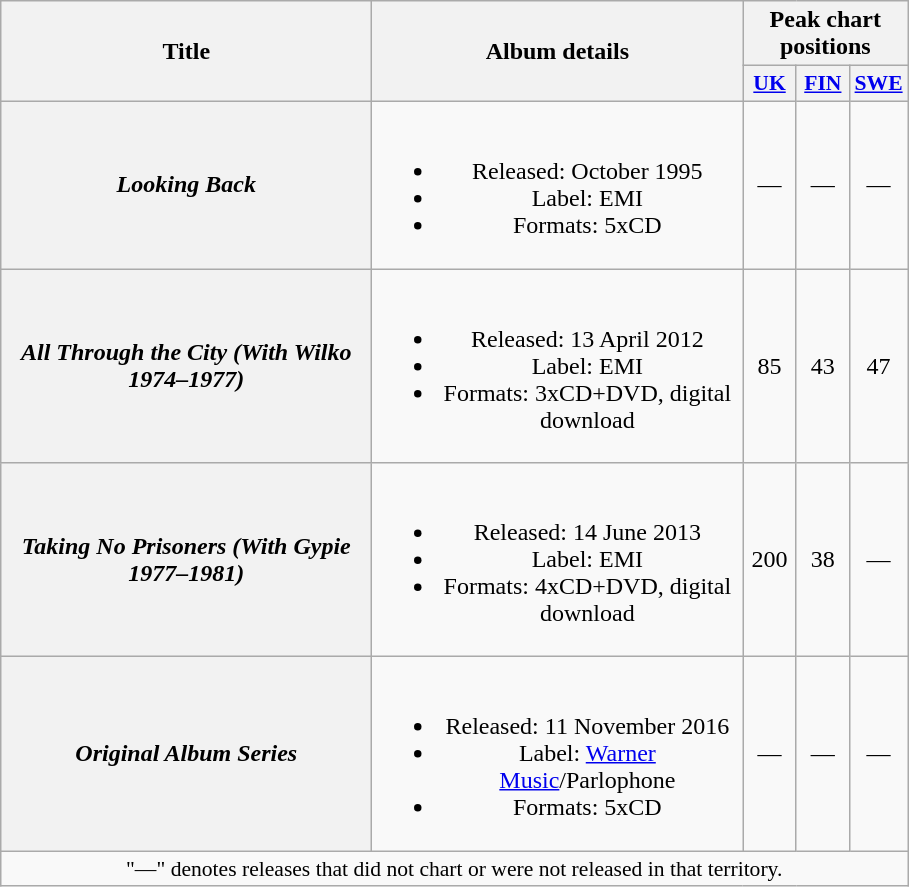<table class="wikitable plainrowheaders" style="text-align:center;">
<tr>
<th rowspan="2" scope="col" style="width:15em;">Title</th>
<th rowspan="2" scope="col" style="width:15em;">Album details</th>
<th colspan="3">Peak chart positions</th>
</tr>
<tr>
<th scope="col" style="width:2em;font-size:90%;"><a href='#'>UK</a><br></th>
<th scope="col" style="width:2em;font-size:90%;"><a href='#'>FIN</a><br></th>
<th scope="col" style="width:2em;font-size:90%;"><a href='#'>SWE</a><br></th>
</tr>
<tr>
<th scope="row"><em>Looking Back</em></th>
<td><br><ul><li>Released: October 1995</li><li>Label: EMI</li><li>Formats: 5xCD</li></ul></td>
<td>—</td>
<td>—</td>
<td>—</td>
</tr>
<tr>
<th scope="row"><em>All Through the City (With Wilko 1974–1977)</em></th>
<td><br><ul><li>Released: 13 April 2012</li><li>Label: EMI</li><li>Formats: 3xCD+DVD, digital download</li></ul></td>
<td>85</td>
<td>43</td>
<td>47</td>
</tr>
<tr>
<th scope="row"><em>Taking No Prisoners (With Gypie 1977–1981)</em></th>
<td><br><ul><li>Released: 14 June 2013</li><li>Label: EMI</li><li>Formats: 4xCD+DVD, digital download</li></ul></td>
<td>200</td>
<td>38</td>
<td>—</td>
</tr>
<tr>
<th scope="row"><em>Original Album Series</em></th>
<td><br><ul><li>Released: 11 November 2016</li><li>Label: <a href='#'>Warner Music</a>/Parlophone</li><li>Formats: 5xCD</li></ul></td>
<td>—</td>
<td>—</td>
<td>—</td>
</tr>
<tr>
<td colspan="5" style="font-size:90%">"—" denotes releases that did not chart or were not released in that territory.</td>
</tr>
</table>
